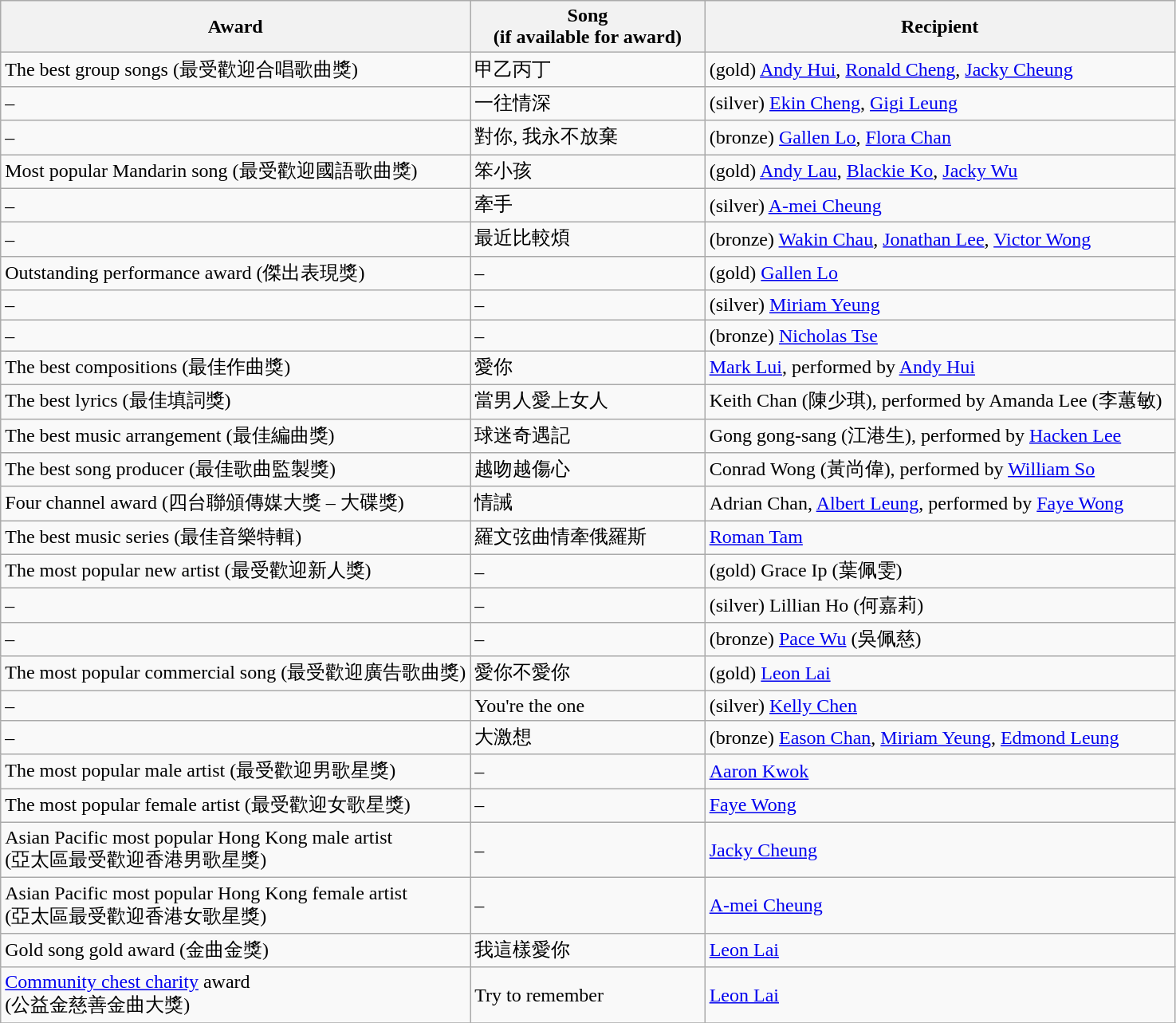<table class="wikitable">
<tr>
<th width=40%>Award</th>
<th width=20%>Song<br>(if available for award)</th>
<th width=40%>Recipient</th>
</tr>
<tr>
<td>The best group songs (最受歡迎合唱歌曲獎)</td>
<td>甲乙丙丁</td>
<td>(gold) <a href='#'>Andy Hui</a>, <a href='#'>Ronald Cheng</a>, <a href='#'>Jacky Cheung</a></td>
</tr>
<tr>
<td>–</td>
<td>一往情深</td>
<td>(silver) <a href='#'>Ekin Cheng</a>, <a href='#'>Gigi Leung</a></td>
</tr>
<tr>
<td>–</td>
<td>對你, 我永不放棄</td>
<td>(bronze) <a href='#'>Gallen Lo</a>, <a href='#'>Flora Chan</a></td>
</tr>
<tr>
<td>Most popular Mandarin song (最受歡迎國語歌曲獎)</td>
<td>笨小孩</td>
<td>(gold) <a href='#'>Andy Lau</a>, <a href='#'>Blackie Ko</a>, <a href='#'>Jacky Wu</a></td>
</tr>
<tr>
<td>–</td>
<td>牽手</td>
<td>(silver) <a href='#'>A-mei Cheung</a></td>
</tr>
<tr>
<td>–</td>
<td>最近比較煩</td>
<td>(bronze) <a href='#'>Wakin Chau</a>, <a href='#'>Jonathan Lee</a>, <a href='#'>Victor Wong</a></td>
</tr>
<tr>
<td>Outstanding performance award (傑出表現獎)</td>
<td>–</td>
<td>(gold) <a href='#'>Gallen Lo</a></td>
</tr>
<tr>
<td>–</td>
<td>–</td>
<td>(silver) <a href='#'>Miriam Yeung</a></td>
</tr>
<tr>
<td>–</td>
<td>–</td>
<td>(bronze) <a href='#'>Nicholas Tse</a></td>
</tr>
<tr>
<td>The best compositions (最佳作曲獎)</td>
<td>愛你</td>
<td><a href='#'>Mark Lui</a>, performed by <a href='#'>Andy Hui</a></td>
</tr>
<tr>
<td>The best lyrics (最佳填詞獎)</td>
<td>當男人愛上女人</td>
<td>Keith Chan (陳少琪), performed by Amanda Lee (李蕙敏)</td>
</tr>
<tr>
<td>The best music arrangement (最佳編曲獎)</td>
<td>球迷奇遇記</td>
<td>Gong gong-sang (江港生), performed by <a href='#'>Hacken Lee</a></td>
</tr>
<tr>
<td>The best song producer (最佳歌曲監製獎)</td>
<td>越吻越傷心</td>
<td>Conrad Wong (黃尚偉), performed by <a href='#'>William So</a></td>
</tr>
<tr>
<td>Four channel award (四台聯頒傳媒大獎 – 大碟獎)</td>
<td>情誡</td>
<td>Adrian Chan, <a href='#'>Albert Leung</a>, performed by <a href='#'>Faye Wong</a></td>
</tr>
<tr>
<td>The best music series (最佳音樂特輯)</td>
<td>羅文弦曲情牽俄羅斯</td>
<td><a href='#'>Roman Tam</a></td>
</tr>
<tr>
<td>The most popular new artist (最受歡迎新人獎)</td>
<td>–</td>
<td>(gold) Grace Ip (葉佩雯)</td>
</tr>
<tr>
<td>–</td>
<td>–</td>
<td>(silver) Lillian Ho (何嘉莉)</td>
</tr>
<tr>
<td>–</td>
<td>–</td>
<td>(bronze) <a href='#'>Pace Wu</a> (吳佩慈)</td>
</tr>
<tr>
<td>The most popular commercial song (最受歡迎廣告歌曲獎)</td>
<td>愛你不愛你</td>
<td>(gold) <a href='#'>Leon Lai</a></td>
</tr>
<tr>
<td>–</td>
<td>You're the one</td>
<td>(silver) <a href='#'>Kelly Chen</a></td>
</tr>
<tr>
<td>–</td>
<td>大激想</td>
<td>(bronze) <a href='#'>Eason Chan</a>, <a href='#'>Miriam Yeung</a>, <a href='#'>Edmond Leung</a></td>
</tr>
<tr>
<td>The most popular male artist (最受歡迎男歌星獎)</td>
<td>–</td>
<td><a href='#'>Aaron Kwok</a></td>
</tr>
<tr>
<td>The most popular female artist (最受歡迎女歌星獎)</td>
<td>–</td>
<td><a href='#'>Faye Wong</a></td>
</tr>
<tr>
<td>Asian Pacific most popular Hong Kong male artist<br>(亞太區最受歡迎香港男歌星獎)</td>
<td>–</td>
<td><a href='#'>Jacky Cheung</a></td>
</tr>
<tr>
<td>Asian Pacific most popular Hong Kong female artist<br>(亞太區最受歡迎香港女歌星獎)</td>
<td>–</td>
<td><a href='#'>A-mei Cheung</a></td>
</tr>
<tr>
<td>Gold song gold award (金曲金獎)</td>
<td>我這樣愛你</td>
<td><a href='#'>Leon Lai</a></td>
</tr>
<tr>
<td><a href='#'>Community chest charity</a> award<br>(公益金慈善金曲大獎)</td>
<td>Try to remember</td>
<td><a href='#'>Leon Lai</a></td>
</tr>
<tr>
</tr>
</table>
